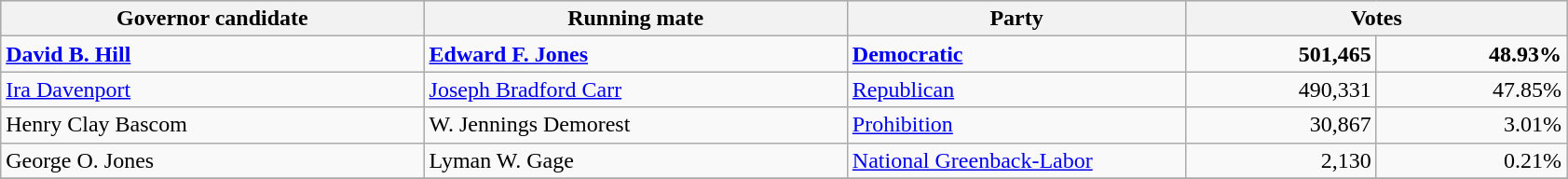<table class=wikitable>
<tr bgcolor=lightgrey>
<th width="20%">Governor candidate</th>
<th width="20%">Running mate</th>
<th width="16%">Party</th>
<th width="18%" colspan="2">Votes</th>
</tr>
<tr>
<td><strong><a href='#'>David B. Hill</a></strong></td>
<td><strong><a href='#'>Edward F. Jones</a></strong></td>
<td><strong><a href='#'>Democratic</a></strong></td>
<td align="right"><strong>501,465</strong></td>
<td align="right"><strong>48.93%</strong></td>
</tr>
<tr>
<td><a href='#'>Ira Davenport</a></td>
<td><a href='#'>Joseph Bradford Carr</a></td>
<td><a href='#'>Republican</a></td>
<td align="right">490,331</td>
<td align="right">47.85%</td>
</tr>
<tr>
<td>Henry Clay Bascom</td>
<td>W. Jennings Demorest</td>
<td><a href='#'>Prohibition</a></td>
<td align="right">30,867</td>
<td align="right">3.01%</td>
</tr>
<tr>
<td>George O. Jones</td>
<td>Lyman W. Gage</td>
<td><a href='#'>National Greenback-Labor</a></td>
<td align="right">2,130</td>
<td align="right">0.21%</td>
</tr>
<tr>
</tr>
</table>
